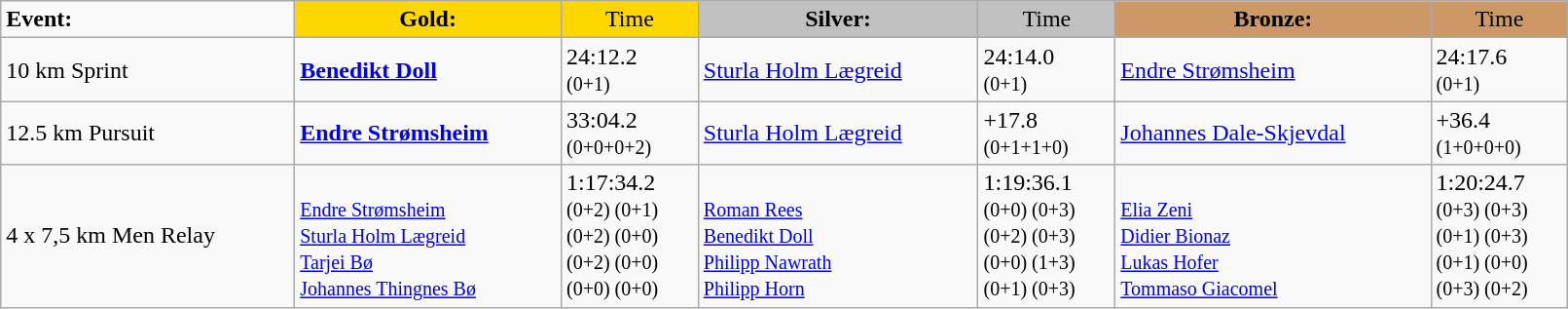<table class="wikitable" width=85%>
<tr>
<td><strong>Event:</strong></td>
<td style="text-align:center;background-color:gold;"><strong>Gold:</strong></td>
<td style="text-align:center;background-color:gold;">Time</td>
<td style="text-align:center;background-color:silver;"><strong>Silver:</strong></td>
<td style="text-align:center;background-color:silver;">Time</td>
<td style="text-align:center;background-color:#CC9966;"><strong>Bronze:</strong></td>
<td style="text-align:center;background-color:#CC9966;">Time</td>
</tr>
<tr>
<td>10 km Sprint</td>
<td><strong><a href='#'>Benedikt Doll</a></strong><br><small></small></td>
<td>24:12.2<br><small>(0+1)</small></td>
<td><a href='#'>Sturla Holm Lægreid</a><br><small></small></td>
<td>24:14.0<br><small>(0+1)</small></td>
<td><a href='#'>Endre Strømsheim</a><br><small></small></td>
<td>24:17.6<br><small>(0+1)</small></td>
</tr>
<tr>
<td>12.5 km Pursuit</td>
<td><strong><a href='#'>Endre Strømsheim</a></strong><br><small></small></td>
<td>33:04.2<br><small>(0+0+0+2)</small></td>
<td><a href='#'>Sturla Holm Lægreid</a><br><small></small></td>
<td>+17.8<br><small>(0+1+1+0)</small></td>
<td><a href='#'>Johannes Dale-Skjevdal</a><br><small></small></td>
<td>+36.4<br><small>(1+0+0+0)</small></td>
</tr>
<tr>
<td>4 x 7,5 km Men Relay</td>
<td><strong></strong><br><small><a href='#'>Endre Strømsheim</a><br><a href='#'>Sturla Holm Lægreid</a><br><a href='#'>Tarjei Bø</a><br><a href='#'>Johannes Thingnes Bø</a></small></td>
<td>1:17:34.2<br><small>(0+2) (0+1)<br>(0+2) (0+0)<br>(0+2) (0+0)<br>(0+0) (0+0)<br></small></td>
<td><br><small><a href='#'>Roman Rees</a><br><a href='#'>Benedikt Doll</a><br><a href='#'>Philipp Nawrath</a><br><a href='#'>Philipp Horn</a></small></td>
<td>1:19:36.1<br><small>(0+0) (0+3)<br>(0+2) (0+3)<br>(0+0) (1+3)<br>(0+1) (0+3)</small></td>
<td><br><small><a href='#'>Elia Zeni</a><br><a href='#'>Didier Bionaz</a><br><a href='#'>Lukas Hofer</a><br><a href='#'>Tommaso Giacomel</a></small></td>
<td>1:20:24.7<br><small>(0+3) (0+3)<br>(0+1) (0+3)<br>(0+1) (0+0)<br>(0+3) (0+2)<br></small></td>
</tr>
</table>
